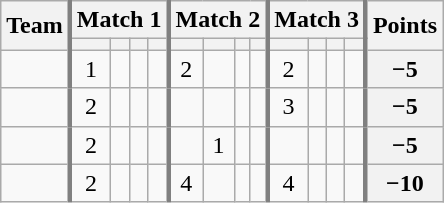<table class="wikitable sortable" style="text-align:center">
<tr>
<th rowspan=2>Team</th>
<th colspan=4 style="border-left:3px solid gray">Match 1</th>
<th colspan=4 style="border-left:3px solid gray">Match 2</th>
<th colspan=4 style="border-left:3px solid gray">Match 3</th>
<th rowspan=2 style="border-left:3px solid gray">Points</th>
</tr>
<tr>
<th style="border-left:3px solid gray"></th>
<th></th>
<th></th>
<th></th>
<th style="border-left:3px solid gray"></th>
<th></th>
<th></th>
<th></th>
<th style="border-left:3px solid gray"></th>
<th></th>
<th></th>
<th></th>
</tr>
<tr>
<td align=left></td>
<td style="border-left:3px solid gray">1</td>
<td></td>
<td></td>
<td></td>
<td style="border-left:3px solid gray">2</td>
<td></td>
<td></td>
<td></td>
<td style="border-left:3px solid gray">2</td>
<td></td>
<td></td>
<td></td>
<th style="border-left:3px solid gray">−5</th>
</tr>
<tr>
<td align=left></td>
<td style="border-left:3px solid gray">2</td>
<td></td>
<td></td>
<td></td>
<td style="border-left:3px solid gray"></td>
<td></td>
<td></td>
<td></td>
<td style="border-left:3px solid gray">3</td>
<td></td>
<td></td>
<td></td>
<th style="border-left:3px solid gray">−5</th>
</tr>
<tr>
<td align=left></td>
<td style="border-left:3px solid gray">2</td>
<td></td>
<td></td>
<td></td>
<td style="border-left:3px solid gray"></td>
<td>1</td>
<td></td>
<td></td>
<td style="border-left:3px solid gray"></td>
<td></td>
<td></td>
<td></td>
<th style="border-left:3px solid gray">−5</th>
</tr>
<tr>
<td align=left></td>
<td style="border-left:3px solid gray">2</td>
<td></td>
<td></td>
<td></td>
<td style="border-left:3px solid gray">4</td>
<td></td>
<td></td>
<td></td>
<td style="border-left:3px solid gray">4</td>
<td></td>
<td></td>
<td></td>
<th style="border-left:3px solid gray">−10</th>
</tr>
</table>
